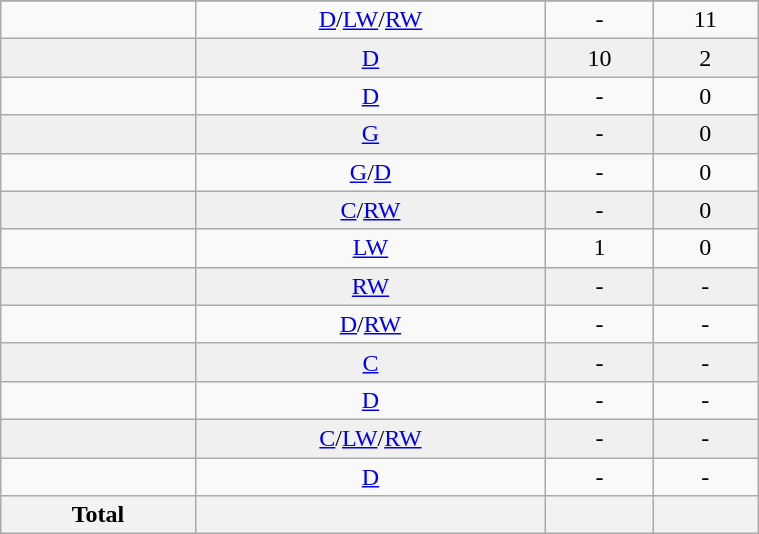<table class="wikitable sortable" width ="40%">
<tr align="center">
</tr>
<tr align="center" bgcolor="">
<td></td>
<td><a href='#'>D</a>/<a href='#'>LW</a>/<a href='#'>RW</a></td>
<td>-</td>
<td>11</td>
</tr>
<tr align="center" bgcolor="f0f0f0">
<td></td>
<td><a href='#'>D</a></td>
<td>10</td>
<td>2</td>
</tr>
<tr align="center" bgcolor="">
<td></td>
<td><a href='#'>D</a></td>
<td>-</td>
<td>0</td>
</tr>
<tr align="center" bgcolor="f0f0f0">
<td></td>
<td><a href='#'>G</a></td>
<td>-</td>
<td>0</td>
</tr>
<tr align="center" bgcolor="">
<td></td>
<td><a href='#'>G</a>/<a href='#'>D</a></td>
<td>-</td>
<td>0</td>
</tr>
<tr align="center" bgcolor="f0f0f0">
<td></td>
<td><a href='#'>C</a>/<a href='#'>RW</a></td>
<td>-</td>
<td>0</td>
</tr>
<tr align="center" bgcolor="">
<td></td>
<td><a href='#'>LW</a></td>
<td>1</td>
<td>0</td>
</tr>
<tr align="center" bgcolor="f0f0f0">
<td></td>
<td><a href='#'>RW</a></td>
<td>-</td>
<td>-</td>
</tr>
<tr align="center" bgcolor="">
<td></td>
<td><a href='#'>D</a>/<a href='#'>RW</a></td>
<td>-</td>
<td>-</td>
</tr>
<tr align="center" bgcolor="f0f0f0">
<td></td>
<td><a href='#'>C</a></td>
<td>-</td>
<td>-</td>
</tr>
<tr align="center" bgcolor="">
<td></td>
<td><a href='#'>D</a></td>
<td>-</td>
<td>-</td>
</tr>
<tr align="center" bgcolor="f0f0f0">
<td></td>
<td><a href='#'>C</a>/<a href='#'>LW</a>/<a href='#'>RW</a></td>
<td>-</td>
<td>-</td>
</tr>
<tr align="center" bgcolor="">
<td></td>
<td><a href='#'>D</a></td>
<td>-</td>
<td>-</td>
</tr>
<tr>
<th>Total</th>
<th></th>
<th></th>
<th></th>
</tr>
</table>
